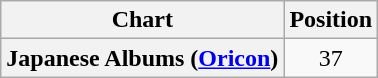<table class="wikitable plainrowheaders">
<tr>
<th>Chart</th>
<th>Position</th>
</tr>
<tr>
<th scope="row">Japanese Albums (<a href='#'>Oricon</a>)</th>
<td style="text-align:center;">37</td>
</tr>
</table>
